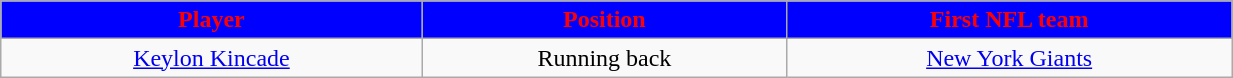<table class="wikitable" width="65%">
<tr align="center" style="background:blue;color:red;">
<td><strong>Player</strong></td>
<td><strong>Position</strong></td>
<td><strong>First NFL team</strong></td>
</tr>
<tr align="center" bgcolor="">
<td><a href='#'>Keylon Kincade</a></td>
<td>Running back</td>
<td><a href='#'>New York Giants</a></td>
</tr>
</table>
